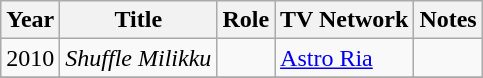<table class="wikitable">
<tr>
<th>Year</th>
<th>Title</th>
<th>Role</th>
<th>TV Network</th>
<th>Notes</th>
</tr>
<tr>
<td>2010</td>
<td><em>Shuffle Milikku</em></td>
<td></td>
<td><a href='#'>Astro Ria</a></td>
<td></td>
</tr>
<tr>
</tr>
</table>
